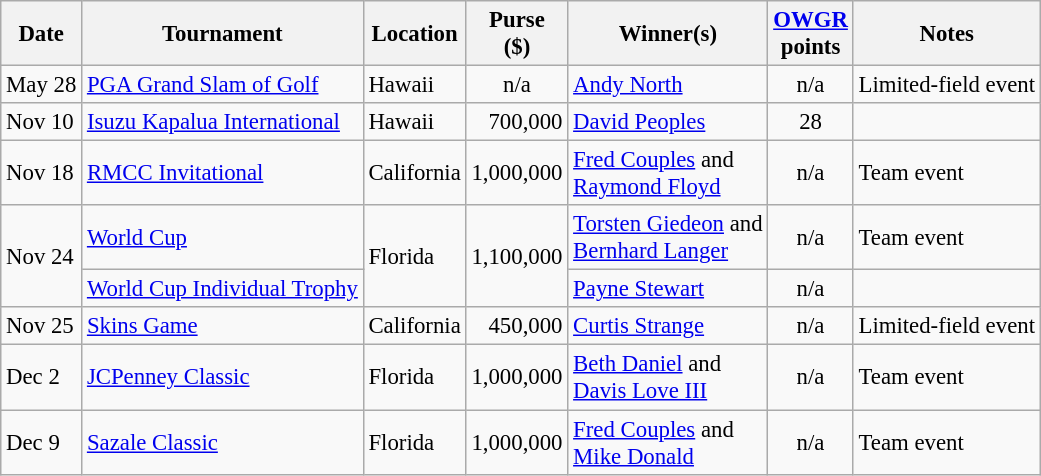<table class="wikitable" style="font-size:95%">
<tr>
<th>Date</th>
<th>Tournament</th>
<th>Location</th>
<th>Purse<br>($)</th>
<th>Winner(s)</th>
<th><a href='#'>OWGR</a><br>points</th>
<th>Notes</th>
</tr>
<tr>
<td>May 28</td>
<td><a href='#'>PGA Grand Slam of Golf</a></td>
<td>Hawaii</td>
<td align=center>n/a</td>
<td> <a href='#'>Andy North</a></td>
<td align=center>n/a</td>
<td>Limited-field event</td>
</tr>
<tr>
<td>Nov 10</td>
<td><a href='#'>Isuzu Kapalua International</a></td>
<td>Hawaii</td>
<td align=right>700,000</td>
<td> <a href='#'>David Peoples</a></td>
<td align=center>28</td>
<td></td>
</tr>
<tr>
<td>Nov 18</td>
<td><a href='#'>RMCC Invitational</a></td>
<td>California</td>
<td align=right>1,000,000</td>
<td> <a href='#'>Fred Couples</a> and<br> <a href='#'>Raymond Floyd</a></td>
<td align=center>n/a</td>
<td>Team event</td>
</tr>
<tr>
<td rowspan=2>Nov 24</td>
<td><a href='#'>World Cup</a></td>
<td rowspan=2>Florida</td>
<td rowspan=2 align=right>1,100,000</td>
<td> <a href='#'>Torsten Giedeon</a> and<br> <a href='#'>Bernhard Langer</a></td>
<td align=center>n/a</td>
<td>Team event</td>
</tr>
<tr>
<td><a href='#'>World Cup Individual Trophy</a></td>
<td> <a href='#'>Payne Stewart</a></td>
<td align=center>n/a</td>
<td></td>
</tr>
<tr>
<td>Nov 25</td>
<td><a href='#'>Skins Game</a></td>
<td>California</td>
<td align=right>450,000</td>
<td> <a href='#'>Curtis Strange</a></td>
<td align=center>n/a</td>
<td>Limited-field event</td>
</tr>
<tr>
<td>Dec 2</td>
<td><a href='#'>JCPenney Classic</a></td>
<td>Florida</td>
<td align=right>1,000,000</td>
<td> <a href='#'>Beth Daniel</a> and<br> <a href='#'>Davis Love III</a></td>
<td align=center>n/a</td>
<td>Team event</td>
</tr>
<tr>
<td>Dec 9</td>
<td><a href='#'>Sazale Classic</a></td>
<td>Florida</td>
<td align=right>1,000,000</td>
<td> <a href='#'>Fred Couples</a> and<br> <a href='#'>Mike Donald</a></td>
<td align=center>n/a</td>
<td>Team event</td>
</tr>
</table>
